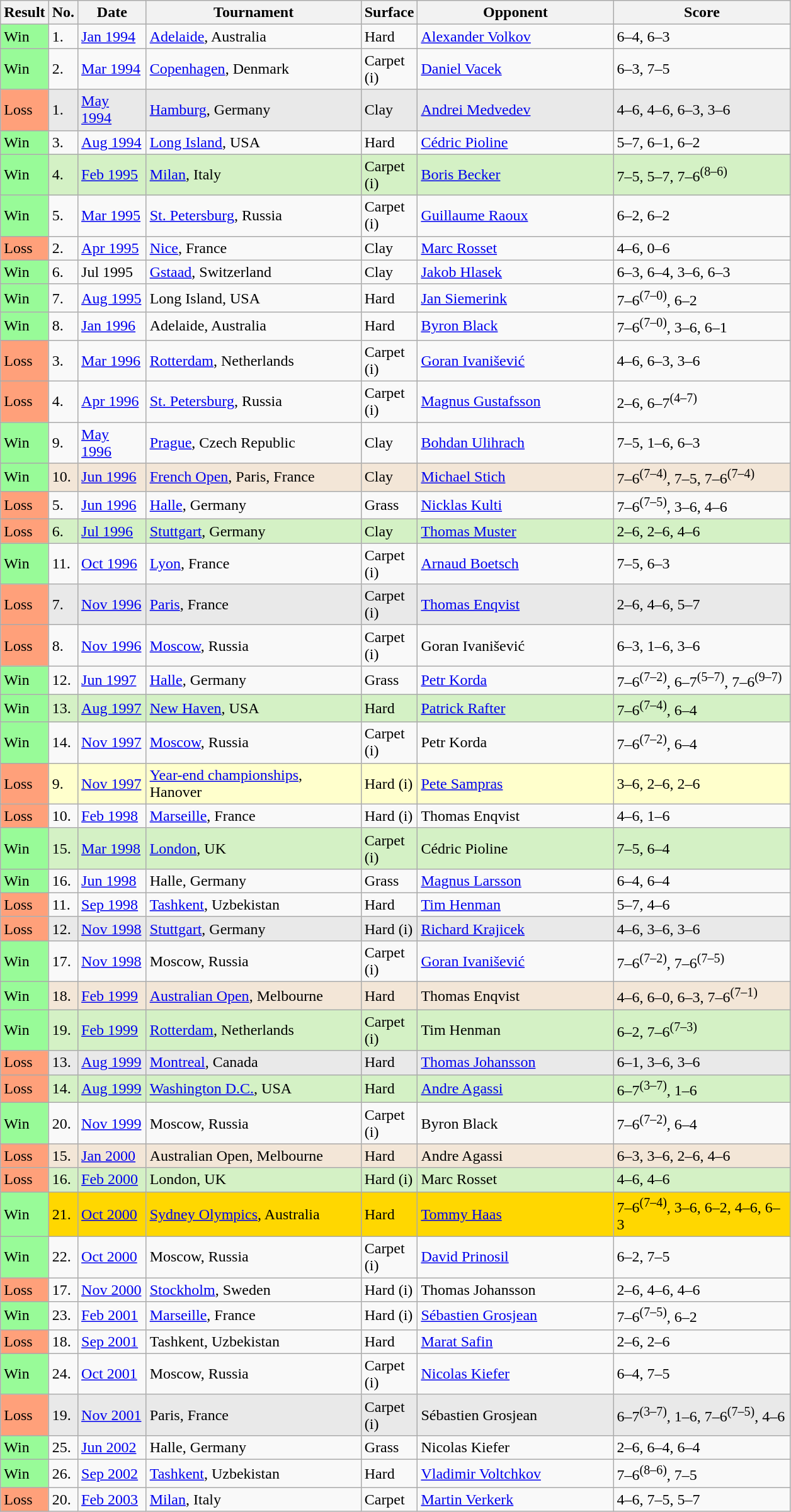<table class="sortable wikitable">
<tr>
<th style=width:40px>Result</th>
<th style=width:20px class=unsortable>No.</th>
<th style=width:65px>Date</th>
<th style=width:220px>Tournament</th>
<th style=width:50px>Surface</th>
<th style=width:200px>Opponent</th>
<th style=width:180px class=unsortable>Score</th>
</tr>
<tr>
<td style=background:#98fb98>Win</td>
<td>1.</td>
<td><a href='#'>Jan 1994</a></td>
<td><a href='#'>Adelaide</a>, Australia</td>
<td>Hard</td>
<td> <a href='#'>Alexander Volkov</a></td>
<td>6–4, 6–3</td>
</tr>
<tr>
<td style=background:#98fb98>Win</td>
<td>2.</td>
<td><a href='#'>Mar 1994</a></td>
<td><a href='#'>Copenhagen</a>, Denmark</td>
<td>Carpet (i)</td>
<td> <a href='#'>Daniel Vacek</a></td>
<td>6–3, 7–5</td>
</tr>
<tr style=background:#e9e9e9>
<td style=background:#ffa07a>Loss</td>
<td>1.</td>
<td><a href='#'>May 1994</a></td>
<td><a href='#'>Hamburg</a>, Germany</td>
<td>Clay</td>
<td> <a href='#'>Andrei Medvedev</a></td>
<td>4–6, 4–6, 6–3, 3–6</td>
</tr>
<tr>
<td style=background:#98fb98>Win</td>
<td>3.</td>
<td><a href='#'>Aug 1994</a></td>
<td><a href='#'>Long Island</a>, USA</td>
<td>Hard</td>
<td> <a href='#'>Cédric Pioline</a></td>
<td>5–7, 6–1, 6–2</td>
</tr>
<tr style=background:#d4f1c5>
<td style=background:#98fb98>Win</td>
<td>4.</td>
<td><a href='#'>Feb 1995</a></td>
<td><a href='#'>Milan</a>, Italy</td>
<td>Carpet (i)</td>
<td> <a href='#'>Boris Becker</a></td>
<td>7–5, 5–7, 7–6<sup>(8–6)</sup></td>
</tr>
<tr>
<td style=background:#98fb98>Win</td>
<td>5.</td>
<td><a href='#'>Mar 1995</a></td>
<td><a href='#'>St. Petersburg</a>, Russia</td>
<td>Carpet (i)</td>
<td> <a href='#'>Guillaume Raoux</a></td>
<td>6–2, 6–2</td>
</tr>
<tr>
<td style=background:#ffa07a>Loss</td>
<td>2.</td>
<td><a href='#'>Apr 1995</a></td>
<td><a href='#'>Nice</a>, France</td>
<td>Clay</td>
<td> <a href='#'>Marc Rosset</a></td>
<td>4–6, 0–6</td>
</tr>
<tr>
<td style=background:#98fb98>Win</td>
<td>6.</td>
<td>Jul 1995</td>
<td><a href='#'>Gstaad</a>, Switzerland</td>
<td>Clay</td>
<td> <a href='#'>Jakob Hlasek</a></td>
<td>6–3, 6–4, 3–6, 6–3</td>
</tr>
<tr>
<td style=background:#98fb98>Win</td>
<td>7.</td>
<td><a href='#'>Aug 1995</a></td>
<td>Long Island, USA</td>
<td>Hard</td>
<td> <a href='#'>Jan Siemerink</a></td>
<td>7–6<sup>(7–0)</sup>, 6–2</td>
</tr>
<tr>
<td style=background:#98fb98>Win</td>
<td>8.</td>
<td><a href='#'>Jan 1996</a></td>
<td>Adelaide, Australia</td>
<td>Hard</td>
<td> <a href='#'>Byron Black</a></td>
<td>7–6<sup>(7–0)</sup>, 3–6, 6–1</td>
</tr>
<tr>
<td style=background:#ffa07a>Loss</td>
<td>3.</td>
<td><a href='#'>Mar 1996</a></td>
<td><a href='#'>Rotterdam</a>, Netherlands</td>
<td>Carpet (i)</td>
<td> <a href='#'>Goran Ivanišević</a></td>
<td>4–6, 6–3, 3–6</td>
</tr>
<tr>
<td style=background:#ffa07a>Loss</td>
<td>4.</td>
<td><a href='#'>Apr 1996</a></td>
<td><a href='#'>St. Petersburg</a>, Russia</td>
<td>Carpet (i)</td>
<td> <a href='#'>Magnus Gustafsson</a></td>
<td>2–6, 6–7<sup>(4–7)</sup></td>
</tr>
<tr>
<td style=background:#98fb98>Win</td>
<td>9.</td>
<td><a href='#'>May 1996</a></td>
<td><a href='#'>Prague</a>, Czech Republic</td>
<td>Clay</td>
<td> <a href='#'>Bohdan Ulihrach</a></td>
<td>7–5, 1–6, 6–3</td>
</tr>
<tr style=background:#f3e6d7>
<td style=background:#98fb98>Win</td>
<td>10.</td>
<td><a href='#'>Jun 1996</a></td>
<td><a href='#'>French Open</a>, Paris, France</td>
<td>Clay</td>
<td> <a href='#'>Michael Stich</a></td>
<td>7–6<sup>(7–4)</sup>, 7–5, 7–6<sup>(7–4)</sup></td>
</tr>
<tr>
<td style=background:#ffa07a>Loss</td>
<td>5.</td>
<td><a href='#'>Jun 1996</a></td>
<td><a href='#'>Halle</a>, Germany</td>
<td>Grass</td>
<td> <a href='#'>Nicklas Kulti</a></td>
<td>7–6<sup>(7–5)</sup>, 3–6, 4–6</td>
</tr>
<tr style=background:#d4f1c5>
<td style=background:#ffa07a>Loss</td>
<td>6.</td>
<td><a href='#'>Jul 1996</a></td>
<td><a href='#'>Stuttgart</a>, Germany</td>
<td>Clay</td>
<td> <a href='#'>Thomas Muster</a></td>
<td>2–6, 2–6, 4–6</td>
</tr>
<tr>
<td style=background:#98fb98>Win</td>
<td>11.</td>
<td><a href='#'>Oct 1996</a></td>
<td><a href='#'>Lyon</a>, France</td>
<td>Carpet (i)</td>
<td> <a href='#'>Arnaud Boetsch</a></td>
<td>7–5, 6–3</td>
</tr>
<tr style=background:#e9e9e9>
<td style=background:#ffa07a>Loss</td>
<td>7.</td>
<td><a href='#'>Nov 1996</a></td>
<td><a href='#'>Paris</a>, France</td>
<td>Carpet (i)</td>
<td> <a href='#'>Thomas Enqvist</a></td>
<td>2–6, 4–6, 5–7</td>
</tr>
<tr>
<td style=background:#ffa07a>Loss</td>
<td>8.</td>
<td><a href='#'>Nov 1996</a></td>
<td><a href='#'>Moscow</a>, Russia</td>
<td>Carpet (i)</td>
<td> Goran Ivanišević</td>
<td>6–3, 1–6, 3–6</td>
</tr>
<tr>
<td style=background:#98fb98>Win</td>
<td>12.</td>
<td><a href='#'>Jun 1997</a></td>
<td><a href='#'>Halle</a>, Germany</td>
<td>Grass</td>
<td> <a href='#'>Petr Korda</a></td>
<td>7–6<sup>(7–2)</sup>, 6–7<sup>(5–7)</sup>, 7–6<sup>(9–7)</sup></td>
</tr>
<tr style=background:#d4f1c5>
<td style=background:#98fb98>Win</td>
<td>13.</td>
<td><a href='#'>Aug 1997</a></td>
<td><a href='#'>New Haven</a>, USA</td>
<td>Hard</td>
<td> <a href='#'>Patrick Rafter</a></td>
<td>7–6<sup>(7–4)</sup>, 6–4</td>
</tr>
<tr>
<td style=background:#98fb98>Win</td>
<td>14.</td>
<td><a href='#'>Nov 1997</a></td>
<td><a href='#'>Moscow</a>, Russia</td>
<td>Carpet (i)</td>
<td> Petr Korda</td>
<td>7–6<sup>(7–2)</sup>, 6–4</td>
</tr>
<tr style=background:#ffffcc>
<td style=background:#ffa07a>Loss</td>
<td>9.</td>
<td><a href='#'>Nov 1997</a></td>
<td><a href='#'>Year-end championships</a>, Hanover</td>
<td>Hard (i)</td>
<td> <a href='#'>Pete Sampras</a></td>
<td>3–6, 2–6, 2–6</td>
</tr>
<tr>
<td style=background:#ffa07a>Loss</td>
<td>10.</td>
<td><a href='#'>Feb 1998</a></td>
<td><a href='#'>Marseille</a>, France</td>
<td>Hard (i)</td>
<td> Thomas Enqvist</td>
<td>4–6, 1–6</td>
</tr>
<tr style=background:#d4f1c5>
<td style=background:#98fb98>Win</td>
<td>15.</td>
<td><a href='#'>Mar 1998</a></td>
<td><a href='#'>London</a>, UK</td>
<td>Carpet (i)</td>
<td> Cédric Pioline</td>
<td>7–5, 6–4</td>
</tr>
<tr>
<td style=background:#98fb98>Win</td>
<td>16.</td>
<td><a href='#'>Jun 1998</a></td>
<td>Halle, Germany</td>
<td>Grass</td>
<td> <a href='#'>Magnus Larsson</a></td>
<td>6–4, 6–4</td>
</tr>
<tr>
<td style=background:#ffa07a>Loss</td>
<td>11.</td>
<td><a href='#'>Sep 1998</a></td>
<td><a href='#'>Tashkent</a>, Uzbekistan</td>
<td>Hard</td>
<td> <a href='#'>Tim Henman</a></td>
<td>5–7, 4–6</td>
</tr>
<tr style=background:#e9e9e9>
<td style=background:#ffa07a>Loss</td>
<td>12.</td>
<td><a href='#'>Nov 1998</a></td>
<td><a href='#'>Stuttgart</a>, Germany</td>
<td>Hard (i)</td>
<td> <a href='#'>Richard Krajicek</a></td>
<td>4–6, 3–6, 3–6</td>
</tr>
<tr>
<td style=background:#98fb98>Win</td>
<td>17.</td>
<td><a href='#'>Nov 1998</a></td>
<td>Moscow, Russia</td>
<td>Carpet (i)</td>
<td> <a href='#'>Goran Ivanišević</a></td>
<td>7–6<sup>(7–2)</sup>, 7–6<sup>(7–5)</sup></td>
</tr>
<tr style=background:#f3e6d7>
<td style=background:#98fb98>Win</td>
<td>18.</td>
<td><a href='#'>Feb 1999</a></td>
<td><a href='#'>Australian Open</a>, Melbourne</td>
<td>Hard</td>
<td> Thomas Enqvist</td>
<td>4–6, 6–0, 6–3, 7–6<sup>(7–1)</sup></td>
</tr>
<tr style=background:#d4f1c5>
<td style=background:#98fb98>Win</td>
<td>19.</td>
<td><a href='#'>Feb 1999</a></td>
<td><a href='#'>Rotterdam</a>, Netherlands</td>
<td>Carpet (i)</td>
<td> Tim Henman</td>
<td>6–2, 7–6<sup>(7–3)</sup></td>
</tr>
<tr style=background:#e9e9e9>
<td style=background:#ffa07a>Loss</td>
<td>13.</td>
<td><a href='#'>Aug 1999</a></td>
<td><a href='#'>Montreal</a>, Canada</td>
<td>Hard</td>
<td> <a href='#'>Thomas Johansson</a></td>
<td>6–1, 3–6, 3–6</td>
</tr>
<tr style=background:#d4f1c5>
<td style=background:#ffa07a>Loss</td>
<td>14.</td>
<td><a href='#'>Aug 1999</a></td>
<td><a href='#'>Washington D.C.</a>, USA</td>
<td>Hard</td>
<td> <a href='#'>Andre Agassi</a></td>
<td>6–7<sup>(3–7)</sup>, 1–6</td>
</tr>
<tr>
<td style=background:#98fb98>Win</td>
<td>20.</td>
<td><a href='#'>Nov 1999</a></td>
<td>Moscow, Russia</td>
<td>Carpet (i)</td>
<td> Byron Black</td>
<td>7–6<sup>(7–2)</sup>, 6–4</td>
</tr>
<tr style=background:#f3e6d7>
<td style=background:#ffa07a>Loss</td>
<td>15.</td>
<td><a href='#'>Jan 2000</a></td>
<td>Australian Open, Melbourne</td>
<td>Hard</td>
<td> Andre Agassi</td>
<td>6–3, 3–6, 2–6, 4–6</td>
</tr>
<tr style=background:#d4f1c5>
<td style=background:#ffa07a>Loss</td>
<td>16.</td>
<td><a href='#'>Feb 2000</a></td>
<td>London, UK</td>
<td>Hard (i)</td>
<td> Marc Rosset</td>
<td>4–6, 4–6</td>
</tr>
<tr bgcolor=gold>
<td style=background:#98fb98>Win</td>
<td>21.</td>
<td><a href='#'>Oct 2000</a></td>
<td><a href='#'>Sydney Olympics</a>, Australia</td>
<td>Hard</td>
<td> <a href='#'>Tommy Haas</a></td>
<td>7–6<sup>(7–4)</sup>, 3–6, 6–2, 4–6, 6–3</td>
</tr>
<tr>
<td style=background:#98fb98>Win</td>
<td>22.</td>
<td><a href='#'>Oct 2000</a></td>
<td>Moscow, Russia</td>
<td>Carpet (i)</td>
<td> <a href='#'>David Prinosil</a></td>
<td>6–2, 7–5</td>
</tr>
<tr>
<td style=background:#ffa07a>Loss</td>
<td>17.</td>
<td><a href='#'>Nov 2000</a></td>
<td><a href='#'>Stockholm</a>, Sweden</td>
<td>Hard (i)</td>
<td> Thomas Johansson</td>
<td>2–6, 4–6, 4–6</td>
</tr>
<tr>
<td style=background:#98fb98>Win</td>
<td>23.</td>
<td><a href='#'>Feb 2001</a></td>
<td><a href='#'>Marseille</a>, France</td>
<td>Hard (i)</td>
<td> <a href='#'>Sébastien Grosjean</a></td>
<td>7–6<sup>(7–5)</sup>, 6–2</td>
</tr>
<tr>
<td style=background:#ffa07a>Loss</td>
<td>18.</td>
<td><a href='#'>Sep 2001</a></td>
<td>Tashkent, Uzbekistan</td>
<td>Hard</td>
<td> <a href='#'>Marat Safin</a></td>
<td>2–6, 2–6</td>
</tr>
<tr>
<td style=background:#98fb98>Win</td>
<td>24.</td>
<td><a href='#'>Oct 2001</a></td>
<td>Moscow, Russia</td>
<td>Carpet (i)</td>
<td> <a href='#'>Nicolas Kiefer</a></td>
<td>6–4, 7–5</td>
</tr>
<tr style=background:#e9e9e9>
<td style=background:#ffa07a>Loss</td>
<td>19.</td>
<td><a href='#'>Nov 2001</a></td>
<td>Paris, France</td>
<td>Carpet (i)</td>
<td> Sébastien Grosjean</td>
<td>6–7<sup>(3–7)</sup>, 1–6, 7–6<sup>(7–5)</sup>, 4–6</td>
</tr>
<tr>
<td style=background:#98fb98>Win</td>
<td>25.</td>
<td><a href='#'>Jun 2002</a></td>
<td>Halle, Germany</td>
<td>Grass</td>
<td> Nicolas Kiefer</td>
<td>2–6, 6–4, 6–4</td>
</tr>
<tr>
<td style=background:#98fb98>Win</td>
<td>26.</td>
<td><a href='#'>Sep 2002</a></td>
<td><a href='#'>Tashkent</a>, Uzbekistan</td>
<td>Hard</td>
<td> <a href='#'>Vladimir Voltchkov</a></td>
<td>7–6<sup>(8–6)</sup>, 7–5</td>
</tr>
<tr>
<td style=background:#ffa07a>Loss</td>
<td>20.</td>
<td><a href='#'>Feb 2003</a></td>
<td><a href='#'>Milan</a>, Italy</td>
<td>Carpet</td>
<td> <a href='#'>Martin Verkerk</a></td>
<td>4–6, 7–5, 5–7</td>
</tr>
</table>
